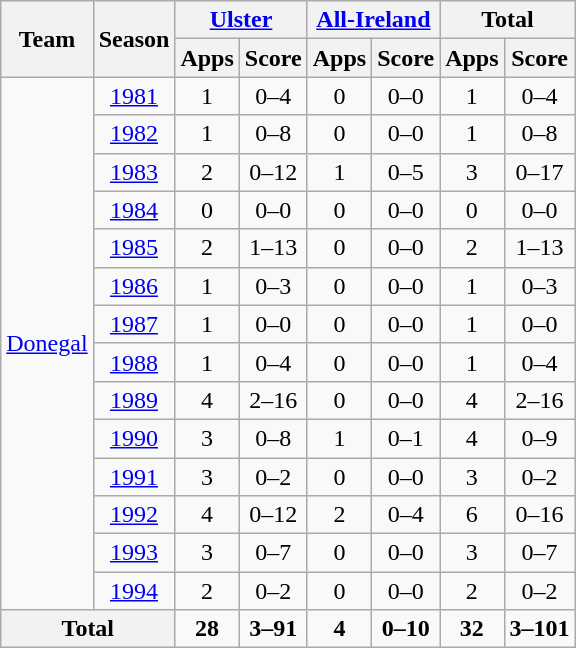<table class="wikitable" style="text-align:center">
<tr>
<th rowspan="2">Team</th>
<th rowspan="2">Season</th>
<th colspan="2"><a href='#'>Ulster</a></th>
<th colspan="2"><a href='#'>All-Ireland</a></th>
<th colspan="2">Total</th>
</tr>
<tr>
<th>Apps</th>
<th>Score</th>
<th>Apps</th>
<th>Score</th>
<th>Apps</th>
<th>Score</th>
</tr>
<tr>
<td rowspan="14"><a href='#'>Donegal</a><br></td>
<td><a href='#'>1981</a></td>
<td>1</td>
<td>0–4</td>
<td>0</td>
<td>0–0</td>
<td>1</td>
<td>0–4</td>
</tr>
<tr>
<td><a href='#'>1982</a></td>
<td>1</td>
<td>0–8</td>
<td>0</td>
<td>0–0</td>
<td>1</td>
<td>0–8</td>
</tr>
<tr>
<td><a href='#'>1983</a></td>
<td>2</td>
<td>0–12</td>
<td>1</td>
<td>0–5</td>
<td>3</td>
<td>0–17</td>
</tr>
<tr>
<td><a href='#'>1984</a></td>
<td>0</td>
<td>0–0</td>
<td>0</td>
<td>0–0</td>
<td>0</td>
<td>0–0</td>
</tr>
<tr>
<td><a href='#'>1985</a></td>
<td>2</td>
<td>1–13</td>
<td>0</td>
<td>0–0</td>
<td>2</td>
<td>1–13</td>
</tr>
<tr>
<td><a href='#'>1986</a></td>
<td>1</td>
<td>0–3</td>
<td>0</td>
<td>0–0</td>
<td>1</td>
<td>0–3</td>
</tr>
<tr>
<td><a href='#'>1987</a></td>
<td>1</td>
<td>0–0</td>
<td>0</td>
<td>0–0</td>
<td>1</td>
<td>0–0</td>
</tr>
<tr>
<td><a href='#'>1988</a></td>
<td>1</td>
<td>0–4</td>
<td>0</td>
<td>0–0</td>
<td>1</td>
<td>0–4</td>
</tr>
<tr>
<td><a href='#'>1989</a></td>
<td>4</td>
<td>2–16</td>
<td>0</td>
<td>0–0</td>
<td>4</td>
<td>2–16</td>
</tr>
<tr>
<td><a href='#'>1990</a></td>
<td>3</td>
<td>0–8</td>
<td>1</td>
<td>0–1</td>
<td>4</td>
<td>0–9</td>
</tr>
<tr>
<td><a href='#'>1991</a></td>
<td>3</td>
<td>0–2</td>
<td>0</td>
<td>0–0</td>
<td>3</td>
<td>0–2</td>
</tr>
<tr>
<td><a href='#'>1992</a></td>
<td>4</td>
<td>0–12</td>
<td>2</td>
<td>0–4</td>
<td>6</td>
<td>0–16</td>
</tr>
<tr>
<td><a href='#'>1993</a></td>
<td>3</td>
<td>0–7</td>
<td>0</td>
<td>0–0</td>
<td>3</td>
<td>0–7</td>
</tr>
<tr>
<td><a href='#'>1994</a></td>
<td>2</td>
<td>0–2</td>
<td>0</td>
<td>0–0</td>
<td>2</td>
<td>0–2</td>
</tr>
<tr>
<th colspan="2">Total</th>
<td><strong>28</strong></td>
<td><strong>3–91</strong></td>
<td><strong>4</strong></td>
<td><strong>0–10</strong></td>
<td><strong>32</strong></td>
<td><strong>3–101</strong></td>
</tr>
</table>
